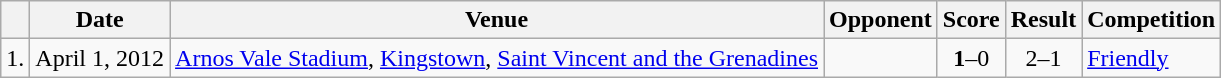<table class="wikitable">
<tr>
<th></th>
<th>Date</th>
<th>Venue</th>
<th>Opponent</th>
<th>Score</th>
<th>Result</th>
<th>Competition</th>
</tr>
<tr>
<td align="center">1.</td>
<td>April 1, 2012</td>
<td><a href='#'>Arnos Vale Stadium</a>, <a href='#'>Kingstown</a>, <a href='#'>Saint Vincent and the Grenadines</a></td>
<td></td>
<td align="center"><strong>1</strong>–0</td>
<td align="center">2–1</td>
<td><a href='#'>Friendly</a></td>
</tr>
</table>
